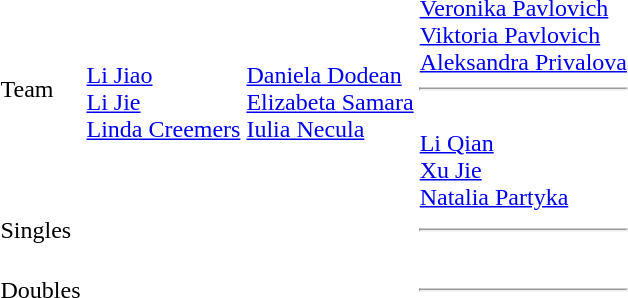<table>
<tr>
<td>Team</td>
<td><br><a href='#'>Li Jiao</a><br><a href='#'>Li Jie</a><br><a href='#'>Linda Creemers</a></td>
<td><br><a href='#'>Daniela Dodean</a><br><a href='#'>Elizabeta Samara</a><br><a href='#'>Iulia Necula</a></td>
<td><br><a href='#'>Veronika Pavlovich</a><br><a href='#'>Viktoria Pavlovich</a><br><a href='#'>Aleksandra Privalova</a><hr><br><a href='#'>Li Qian</a><br><a href='#'>Xu Jie</a><br><a href='#'>Natalia Partyka</a></td>
</tr>
<tr>
<td>Singles</td>
<td></td>
<td></td>
<td><hr></td>
</tr>
<tr>
<td>Doubles</td>
<td><br></td>
<td><br></td>
<td><br><hr><br></td>
</tr>
</table>
